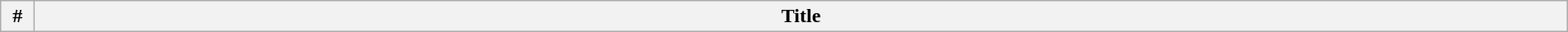<table class="wikitable plainrowheaders" style="width:100%; margin:auto; background:#fff;">
<tr>
<th style="width:20px;">#</th>
<th>Title<br>










</th>
</tr>
</table>
